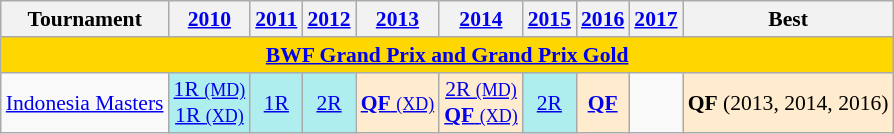<table style='font-size: 90%; text-align:center;' class='wikitable'>
<tr>
<th>Tournament</th>
<th><a href='#'>2010</a></th>
<th><a href='#'>2011</a></th>
<th><a href='#'>2012</a></th>
<th><a href='#'>2013</a></th>
<th><a href='#'>2014</a></th>
<th><a href='#'>2015</a></th>
<th><a href='#'>2016</a></th>
<th><a href='#'>2017</a></th>
<th>Best</th>
</tr>
<tr bgcolor=FFD700>
<td colspan="10" align=center><strong><a href='#'>BWF Grand Prix and Grand Prix Gold</a></strong></td>
</tr>
<tr>
<td align=left><a href='#'>Indonesia Masters</a></td>
<td bgcolor=AFEEEE><a href='#'>1R <small>(MD)</small></a> <br> <a href='#'>1R <small>(XD)</small></a></td>
<td bgcolor=AFEEEE><a href='#'>1R</a></td>
<td bgcolor=AFEEEE><a href='#'>2R</a></td>
<td bgcolor=FFEBCD><a href='#'><strong>QF</strong> <small>(XD)</small></a></td>
<td bgcolor=FFEBCD><a href='#'>2R <small>(MD)</small></a><br><a href='#'><strong>QF</strong> <small>(XD)</small></a></td>
<td bgcolor=AFEEEE><a href='#'>2R</a></td>
<td bgcolor=FFEBCD><a href='#'><strong>QF</strong></a></td>
<td></td>
<td bgcolor=FFEBCD><strong>QF</strong> (2013, 2014, 2016)</td>
</tr>
</table>
